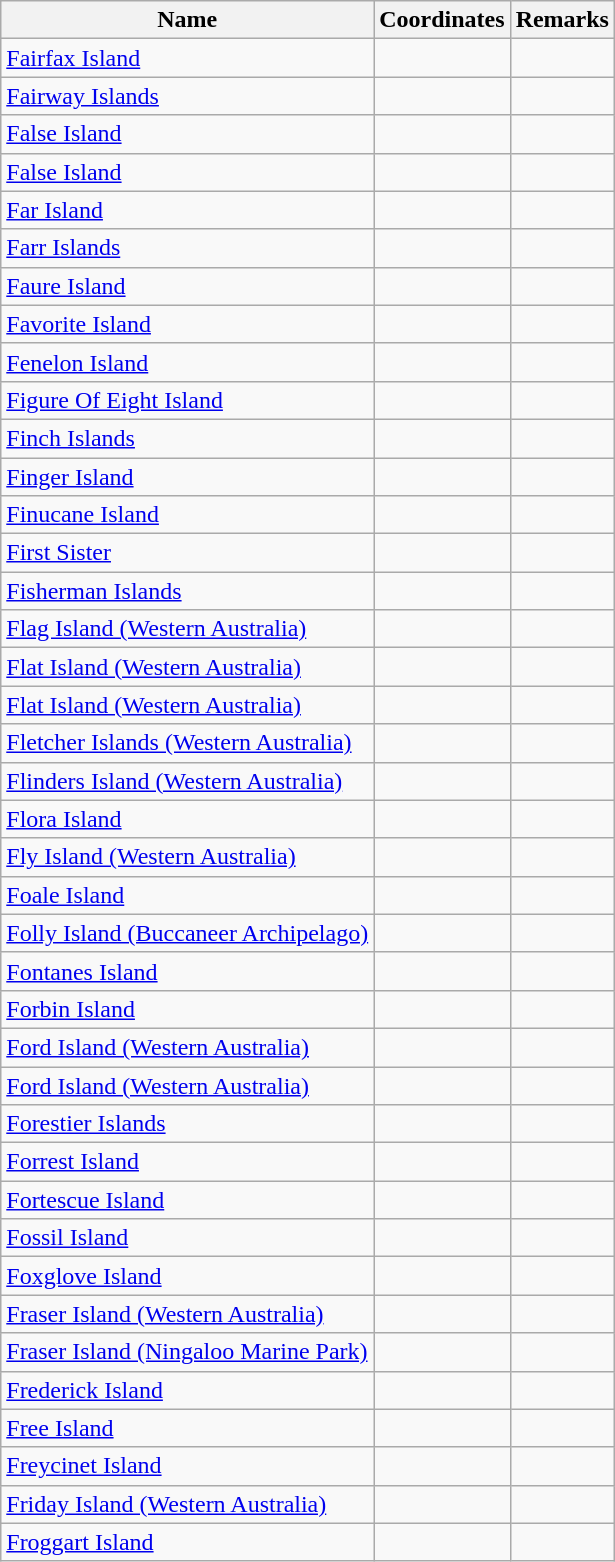<table class="wikitable">
<tr>
<th>Name</th>
<th>Coordinates</th>
<th>Remarks</th>
</tr>
<tr>
<td><a href='#'>Fairfax Island</a></td>
<td></td>
<td></td>
</tr>
<tr>
<td><a href='#'>Fairway Islands</a></td>
<td></td>
<td></td>
</tr>
<tr>
<td><a href='#'>False Island</a></td>
<td></td>
<td></td>
</tr>
<tr>
<td><a href='#'>False Island</a></td>
<td></td>
<td></td>
</tr>
<tr>
<td><a href='#'>Far Island</a></td>
<td></td>
<td></td>
</tr>
<tr>
<td><a href='#'>Farr Islands</a></td>
<td></td>
<td></td>
</tr>
<tr>
<td><a href='#'>Faure Island</a></td>
<td></td>
<td></td>
</tr>
<tr>
<td><a href='#'>Favorite Island</a></td>
<td></td>
<td></td>
</tr>
<tr>
<td><a href='#'>Fenelon Island</a></td>
<td></td>
<td></td>
</tr>
<tr>
<td><a href='#'>Figure Of Eight Island</a></td>
<td></td>
<td></td>
</tr>
<tr>
<td><a href='#'>Finch Islands</a></td>
<td></td>
<td></td>
</tr>
<tr>
<td><a href='#'>Finger Island</a></td>
<td></td>
<td></td>
</tr>
<tr>
<td><a href='#'>Finucane Island</a></td>
<td></td>
<td></td>
</tr>
<tr>
<td><a href='#'>First Sister</a></td>
<td></td>
<td></td>
</tr>
<tr>
<td><a href='#'>Fisherman Islands</a></td>
<td></td>
<td></td>
</tr>
<tr>
<td><a href='#'>Flag Island (Western Australia)</a></td>
<td></td>
<td></td>
</tr>
<tr>
<td><a href='#'>Flat Island (Western Australia)</a></td>
<td></td>
<td></td>
</tr>
<tr>
<td><a href='#'>Flat Island (Western Australia)</a></td>
<td></td>
<td></td>
</tr>
<tr>
<td><a href='#'>Fletcher Islands (Western Australia)</a></td>
<td></td>
<td></td>
</tr>
<tr>
<td><a href='#'>Flinders Island (Western Australia)</a></td>
<td></td>
<td></td>
</tr>
<tr>
<td><a href='#'>Flora Island</a></td>
<td></td>
<td></td>
</tr>
<tr>
<td><a href='#'>Fly Island (Western Australia)</a></td>
<td></td>
<td></td>
</tr>
<tr>
<td><a href='#'>Foale Island</a></td>
<td></td>
<td></td>
</tr>
<tr>
<td><a href='#'>Folly Island (Buccaneer Archipelago)</a></td>
<td></td>
<td></td>
</tr>
<tr>
<td><a href='#'>Fontanes Island</a></td>
<td></td>
<td></td>
</tr>
<tr>
<td><a href='#'>Forbin Island</a></td>
<td></td>
<td></td>
</tr>
<tr>
<td><a href='#'>Ford Island (Western Australia)</a></td>
<td></td>
<td></td>
</tr>
<tr>
<td><a href='#'>Ford Island (Western Australia)</a></td>
<td></td>
<td></td>
</tr>
<tr>
<td><a href='#'>Forestier Islands</a></td>
<td></td>
<td></td>
</tr>
<tr>
<td><a href='#'>Forrest Island</a></td>
<td></td>
<td></td>
</tr>
<tr>
<td><a href='#'>Fortescue Island</a></td>
<td></td>
<td></td>
</tr>
<tr>
<td><a href='#'>Fossil Island</a></td>
<td></td>
<td></td>
</tr>
<tr>
<td><a href='#'>Foxglove Island</a></td>
<td></td>
<td></td>
</tr>
<tr>
<td><a href='#'>Fraser Island (Western Australia)</a></td>
<td></td>
<td></td>
</tr>
<tr>
<td><a href='#'>Fraser Island (Ningaloo Marine Park)</a></td>
<td></td>
<td></td>
</tr>
<tr>
<td><a href='#'>Frederick Island</a></td>
<td></td>
<td></td>
</tr>
<tr>
<td><a href='#'>Free Island</a></td>
<td></td>
<td></td>
</tr>
<tr>
<td><a href='#'>Freycinet Island</a></td>
<td></td>
<td></td>
</tr>
<tr>
<td><a href='#'>Friday Island (Western Australia)</a></td>
<td></td>
<td></td>
</tr>
<tr>
<td><a href='#'>Froggart Island</a></td>
<td></td>
<td></td>
</tr>
</table>
